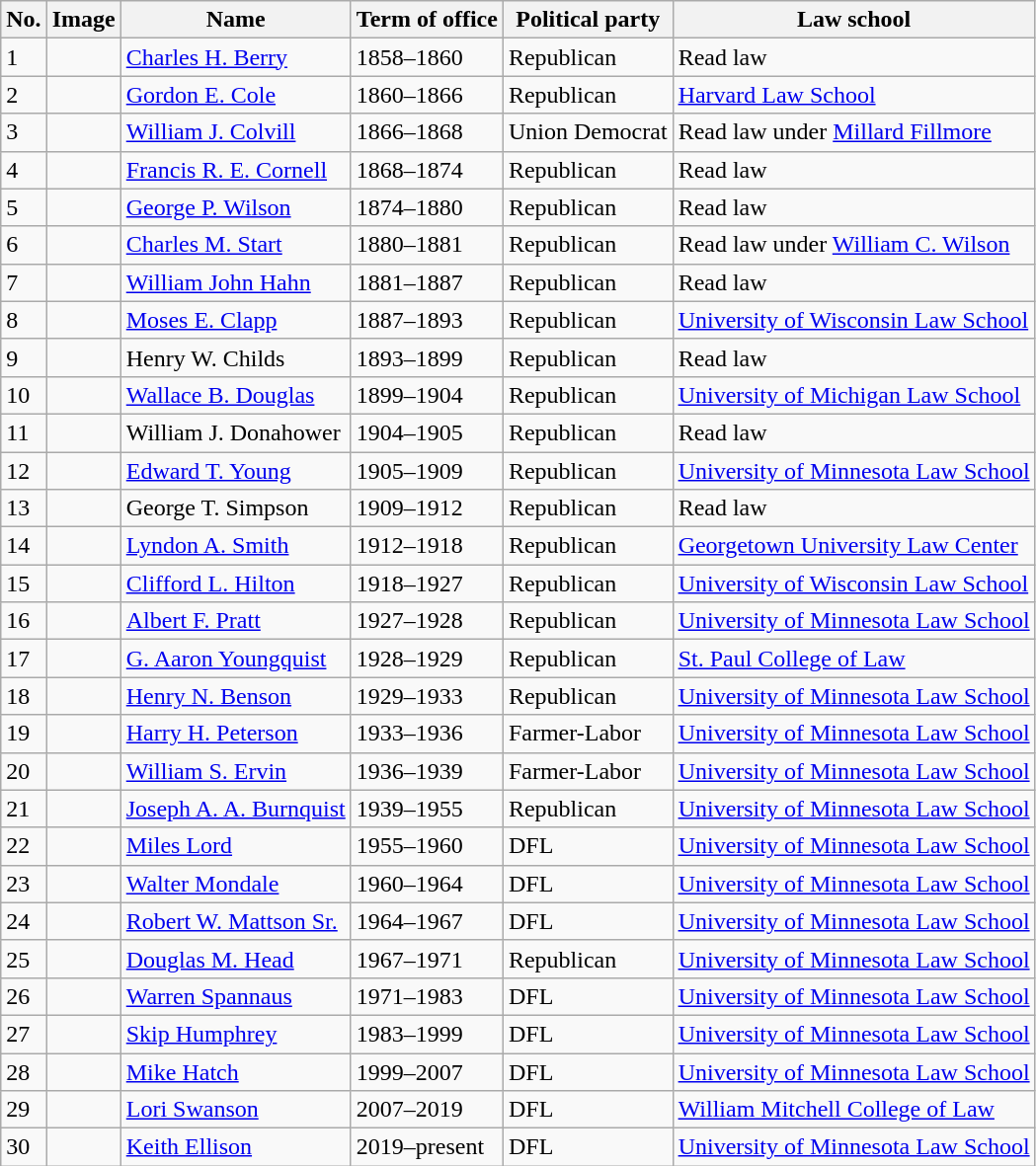<table class="wikitable">
<tr>
<th>No.</th>
<th>Image</th>
<th>Name</th>
<th>Term of office</th>
<th>Political party</th>
<th>Law school</th>
</tr>
<tr ->
<td>1</td>
<td></td>
<td><a href='#'>Charles H. Berry</a></td>
<td>1858–1860</td>
<td>Republican</td>
<td>Read law</td>
</tr>
<tr>
<td>2</td>
<td></td>
<td><a href='#'>Gordon E. Cole</a></td>
<td>1860–1866</td>
<td>Republican</td>
<td><a href='#'>Harvard Law School</a></td>
</tr>
<tr>
<td>3</td>
<td></td>
<td><a href='#'>William J. Colvill</a></td>
<td>1866–1868</td>
<td>Union Democrat</td>
<td>Read law under <a href='#'>Millard Fillmore</a></td>
</tr>
<tr>
<td>4</td>
<td></td>
<td><a href='#'>Francis R. E. Cornell</a></td>
<td>1868–1874</td>
<td>Republican</td>
<td>Read law</td>
</tr>
<tr>
<td>5</td>
<td></td>
<td><a href='#'>George P. Wilson</a></td>
<td>1874–1880</td>
<td>Republican</td>
<td>Read law</td>
</tr>
<tr>
<td>6</td>
<td></td>
<td><a href='#'>Charles M. Start</a></td>
<td>1880–1881</td>
<td>Republican</td>
<td>Read law under <a href='#'>William C. Wilson</a></td>
</tr>
<tr>
<td>7</td>
<td></td>
<td><a href='#'>William John Hahn</a></td>
<td>1881–1887</td>
<td>Republican</td>
<td>Read law</td>
</tr>
<tr>
<td>8</td>
<td></td>
<td><a href='#'>Moses E. Clapp</a></td>
<td>1887–1893</td>
<td>Republican</td>
<td><a href='#'>University of Wisconsin Law School</a></td>
</tr>
<tr>
<td>9</td>
<td></td>
<td>Henry W. Childs</td>
<td>1893–1899</td>
<td>Republican</td>
<td>Read law</td>
</tr>
<tr>
<td>10</td>
<td></td>
<td><a href='#'>Wallace B. Douglas</a></td>
<td>1899–1904</td>
<td>Republican</td>
<td><a href='#'>University of Michigan Law School</a></td>
</tr>
<tr>
<td>11</td>
<td></td>
<td>William J. Donahower</td>
<td>1904–1905</td>
<td>Republican</td>
<td>Read law</td>
</tr>
<tr>
<td>12</td>
<td></td>
<td><a href='#'>Edward T. Young</a></td>
<td>1905–1909</td>
<td>Republican</td>
<td><a href='#'>University of Minnesota Law School</a></td>
</tr>
<tr>
<td>13</td>
<td></td>
<td>George T. Simpson</td>
<td>1909–1912</td>
<td>Republican</td>
<td>Read law</td>
</tr>
<tr>
<td>14</td>
<td></td>
<td><a href='#'>Lyndon A. Smith</a></td>
<td>1912–1918</td>
<td>Republican</td>
<td><a href='#'>Georgetown University Law Center</a></td>
</tr>
<tr>
<td>15</td>
<td></td>
<td><a href='#'>Clifford L. Hilton</a></td>
<td>1918–1927</td>
<td>Republican</td>
<td><a href='#'>University of Wisconsin Law School</a></td>
</tr>
<tr>
<td>16</td>
<td></td>
<td><a href='#'>Albert F. Pratt</a></td>
<td>1927–1928</td>
<td>Republican</td>
<td><a href='#'>University of Minnesota Law School</a></td>
</tr>
<tr>
<td>17</td>
<td></td>
<td><a href='#'>G. Aaron Youngquist</a></td>
<td>1928–1929</td>
<td>Republican</td>
<td><a href='#'>St. Paul College of Law</a></td>
</tr>
<tr>
<td>18</td>
<td></td>
<td><a href='#'>Henry N. Benson</a></td>
<td>1929–1933</td>
<td>Republican</td>
<td><a href='#'>University of Minnesota Law School</a></td>
</tr>
<tr>
<td>19</td>
<td></td>
<td><a href='#'>Harry H. Peterson</a></td>
<td>1933–1936</td>
<td>Farmer-Labor</td>
<td><a href='#'>University of Minnesota Law School</a></td>
</tr>
<tr>
<td>20</td>
<td></td>
<td><a href='#'>William S. Ervin</a></td>
<td>1936–1939</td>
<td>Farmer-Labor</td>
<td><a href='#'>University of Minnesota Law School</a></td>
</tr>
<tr>
<td>21</td>
<td></td>
<td><a href='#'>Joseph A. A. Burnquist</a></td>
<td>1939–1955</td>
<td>Republican</td>
<td><a href='#'>University of Minnesota Law School</a></td>
</tr>
<tr>
<td>22</td>
<td></td>
<td><a href='#'>Miles Lord</a></td>
<td>1955–1960</td>
<td>DFL</td>
<td><a href='#'>University of Minnesota Law School</a></td>
</tr>
<tr>
<td>23</td>
<td></td>
<td><a href='#'>Walter Mondale</a></td>
<td>1960–1964</td>
<td>DFL</td>
<td><a href='#'>University of Minnesota Law School</a></td>
</tr>
<tr>
<td>24</td>
<td></td>
<td><a href='#'>Robert W. Mattson Sr.</a></td>
<td>1964–1967</td>
<td>DFL</td>
<td><a href='#'>University of Minnesota Law School</a></td>
</tr>
<tr>
<td>25</td>
<td></td>
<td><a href='#'>Douglas M. Head</a></td>
<td>1967–1971</td>
<td>Republican</td>
<td><a href='#'>University of Minnesota Law School</a></td>
</tr>
<tr>
<td>26</td>
<td></td>
<td><a href='#'>Warren Spannaus</a></td>
<td>1971–1983</td>
<td>DFL</td>
<td><a href='#'>University of Minnesota Law School</a></td>
</tr>
<tr>
<td>27</td>
<td></td>
<td><a href='#'>Skip Humphrey</a></td>
<td>1983–1999</td>
<td>DFL</td>
<td><a href='#'>University of Minnesota Law School</a></td>
</tr>
<tr>
<td>28</td>
<td></td>
<td><a href='#'>Mike Hatch</a></td>
<td>1999–2007</td>
<td>DFL</td>
<td><a href='#'>University of Minnesota Law School</a></td>
</tr>
<tr>
<td>29</td>
<td></td>
<td><a href='#'>Lori Swanson</a></td>
<td>2007–2019</td>
<td>DFL</td>
<td><a href='#'>William Mitchell College of Law</a></td>
</tr>
<tr>
<td>30</td>
<td></td>
<td><a href='#'>Keith Ellison</a></td>
<td>2019–present</td>
<td>DFL</td>
<td><a href='#'>University of Minnesota Law School</a></td>
</tr>
</table>
